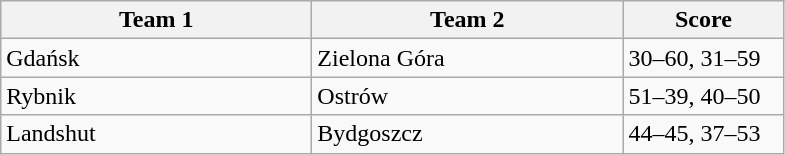<table class="wikitable" style="font-size: 100%">
<tr>
<th width=200>Team 1</th>
<th width=200>Team 2</th>
<th width=100>Score</th>
</tr>
<tr>
<td>Gdańsk</td>
<td>Zielona Góra</td>
<td>30–60, 31–59</td>
</tr>
<tr>
<td>Rybnik</td>
<td>Ostrów</td>
<td>51–39, 40–50</td>
</tr>
<tr>
<td>Landshut</td>
<td>Bydgoszcz</td>
<td>44–45, 37–53</td>
</tr>
</table>
